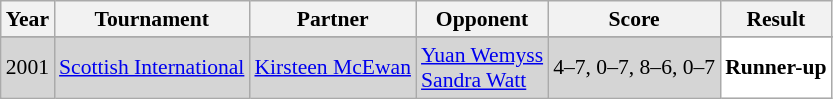<table class="sortable wikitable" style="font-size: 90%;">
<tr>
<th>Year</th>
<th>Tournament</th>
<th>Partner</th>
<th>Opponent</th>
<th>Score</th>
<th>Result</th>
</tr>
<tr>
</tr>
<tr style="background:#D5D5D5">
<td align="center">2001</td>
<td align="left"><a href='#'>Scottish International</a></td>
<td align="left"> <a href='#'>Kirsteen McEwan</a></td>
<td align="left"> <a href='#'>Yuan Wemyss</a><br> <a href='#'>Sandra Watt</a></td>
<td align="left">4–7, 0–7, 8–6, 0–7</td>
<td style="text-align:left; background:white"> <strong>Runner-up</strong></td>
</tr>
</table>
